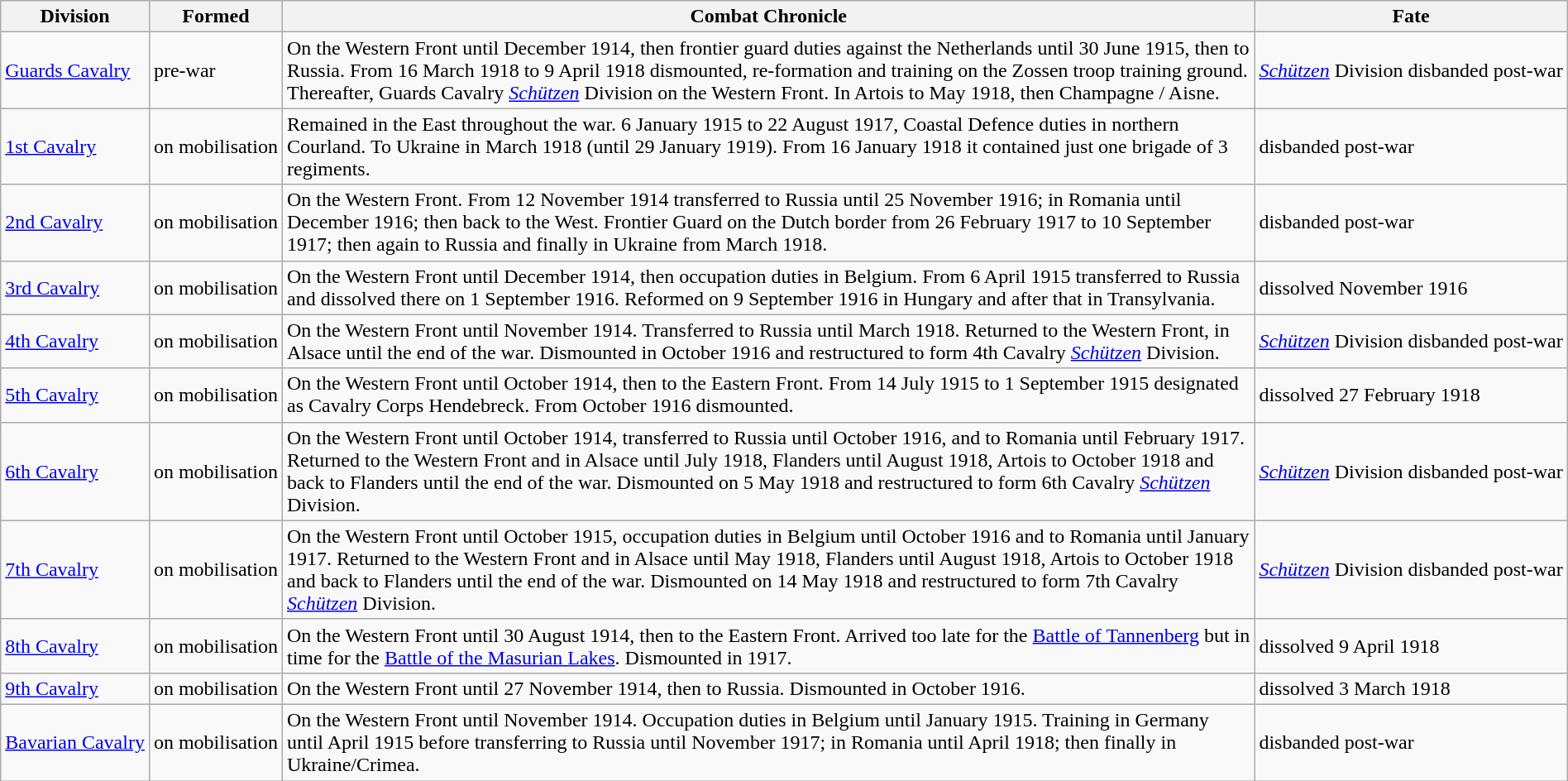<table class="wikitable collapsible collapsed" style="width:100%;">
<tr>
<th>Division</th>
<th>Formed</th>
<th>Combat Chronicle</th>
<th>Fate</th>
</tr>
<tr>
<td><a href='#'>Guards Cavalry</a></td>
<td>pre-war</td>
<td>On the Western Front until December 1914, then frontier guard duties against the Netherlands until 30 June 1915, then to Russia.  From 16 March 1918 to 9 April 1918 dismounted, re-formation and training on the Zossen troop training ground.  Thereafter, Guards Cavalry <a href='#'><em>Schützen</em></a> Division on the Western Front. In Artois to May 1918, then Champagne / Aisne.</td>
<td style=white-space:nowrap><a href='#'><em>Schützen</em></a> Division disbanded post-war</td>
</tr>
<tr>
<td><a href='#'>1st Cavalry</a></td>
<td>on mobilisation</td>
<td>Remained in the East throughout the war. 6 January 1915 to 22 August 1917, Coastal Defence duties in northern Courland. To Ukraine in March 1918 (until 29 January 1919). From 16 January 1918 it contained just one brigade of 3 regiments.</td>
<td>disbanded post-war</td>
</tr>
<tr>
<td><a href='#'>2nd Cavalry</a></td>
<td>on mobilisation</td>
<td>On the Western Front. From 12 November 1914 transferred to Russia until 25 November 1916; in Romania until December 1916; then back to the West. Frontier Guard on the Dutch border from 26 February 1917 to 10 September 1917; then again to Russia and finally in Ukraine from March 1918.</td>
<td>disbanded post-war</td>
</tr>
<tr>
<td><a href='#'>3rd Cavalry</a></td>
<td>on mobilisation</td>
<td>On the Western Front until December 1914, then occupation duties in Belgium.  From 6 April 1915 transferred to Russia and dissolved there on 1 September 1916.  Reformed on 9 September 1916 in Hungary and after that in Transylvania.</td>
<td>dissolved November 1916</td>
</tr>
<tr>
<td><a href='#'>4th Cavalry</a></td>
<td>on mobilisation</td>
<td>On the Western Front until November 1914.  Transferred to Russia until March 1918.  Returned to the Western Front, in Alsace until the end of the war.  Dismounted in October 1916 and restructured to form 4th Cavalry <a href='#'><em>Schützen</em></a> Division.</td>
<td><a href='#'><em>Schützen</em></a> Division disbanded post-war</td>
</tr>
<tr>
<td><a href='#'>5th Cavalry</a></td>
<td>on mobilisation</td>
<td>On the Western Front until October 1914, then to the Eastern Front.  From 14 July 1915 to 1 September 1915 designated as Cavalry Corps Hendebreck.  From October 1916 dismounted.</td>
<td>dissolved 27 February 1918</td>
</tr>
<tr>
<td><a href='#'>6th Cavalry</a></td>
<td>on mobilisation</td>
<td>On the Western Front until October 1914, transferred to Russia until October 1916, and to Romania until February 1917.  Returned to the Western Front and in Alsace until July 1918, Flanders until August 1918, Artois to October 1918 and back to Flanders until the end of the war.  Dismounted on 5 May 1918 and restructured to form 6th Cavalry <a href='#'><em>Schützen</em></a> Division.</td>
<td><a href='#'><em>Schützen</em></a> Division disbanded post-war</td>
</tr>
<tr>
<td><a href='#'>7th Cavalry</a></td>
<td>on mobilisation</td>
<td>On the Western Front until October 1915, occupation duties in Belgium until October 1916 and to Romania until January 1917.  Returned to the Western Front and in Alsace until May 1918, Flanders until August 1918, Artois to October 1918 and back to Flanders until the end of the war.  Dismounted on 14 May 1918 and restructured to form 7th Cavalry <a href='#'><em>Schützen</em></a> Division.</td>
<td><a href='#'><em>Schützen</em></a> Division disbanded post-war</td>
</tr>
<tr>
<td><a href='#'>8th Cavalry</a></td>
<td>on mobilisation</td>
<td>On the Western Front until 30 August 1914, then to the Eastern Front.  Arrived too late for the <a href='#'>Battle of Tannenberg</a> but in time for the <a href='#'>Battle of the Masurian Lakes</a>. Dismounted in 1917.</td>
<td>dissolved 9 April 1918</td>
</tr>
<tr>
<td><a href='#'>9th Cavalry</a></td>
<td>on mobilisation</td>
<td>On the Western Front until 27 November 1914, then to Russia. Dismounted in October 1916.</td>
<td>dissolved 3 March 1918</td>
</tr>
<tr>
<td style=white-space:nowrap><a href='#'>Bavarian Cavalry</a></td>
<td style=white-space:nowrap>on mobilisation</td>
<td>On the Western Front until November 1914. Occupation duties in Belgium until January 1915. Training in Germany until April 1915 before transferring to Russia until November 1917; in Romania until April 1918; then finally in Ukraine/Crimea.</td>
<td>disbanded post-war</td>
</tr>
</table>
